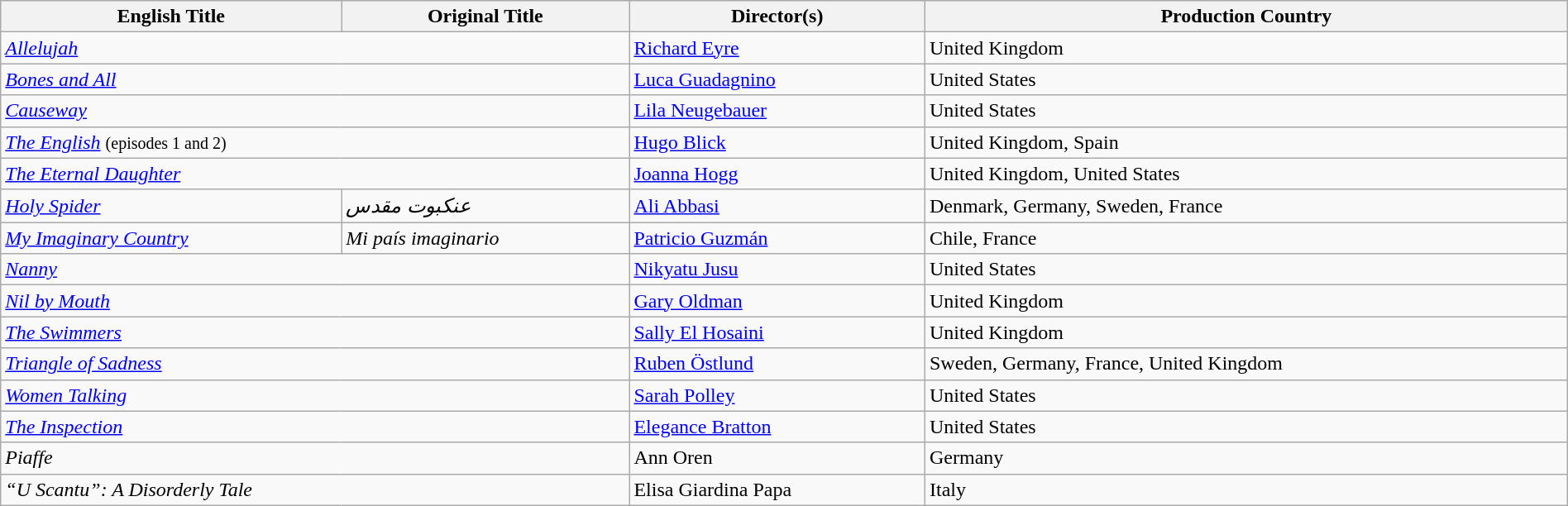<table class="sortable wikitable" style="width:100%; margin-bottom:4px">
<tr>
<th>English Title</th>
<th>Original Title</th>
<th>Director(s)</th>
<th>Production Country</th>
</tr>
<tr>
<td colspan="2"><em><a href='#'>Allelujah</a></em></td>
<td><a href='#'>Richard Eyre</a></td>
<td>United Kingdom</td>
</tr>
<tr>
<td colspan="2"><em><a href='#'>Bones and All</a></em></td>
<td><a href='#'>Luca Guadagnino</a></td>
<td>United States</td>
</tr>
<tr>
<td colspan="2"><em><a href='#'>Causeway</a></em></td>
<td><a href='#'>Lila Neugebauer</a></td>
<td>United States</td>
</tr>
<tr>
<td colspan="2"><em><a href='#'>The English</a></em> <small>(episodes 1 and 2)</small></td>
<td><a href='#'>Hugo Blick</a></td>
<td>United Kingdom, Spain</td>
</tr>
<tr>
<td colspan="2"><em><a href='#'>The Eternal Daughter</a></em></td>
<td><a href='#'>Joanna Hogg</a></td>
<td>United Kingdom, United States</td>
</tr>
<tr>
<td><em><a href='#'>Holy Spider</a></em></td>
<td><em>عنکبوت مقدس</em></td>
<td><a href='#'>Ali Abbasi</a></td>
<td>Denmark, Germany, Sweden, France</td>
</tr>
<tr>
<td><em><a href='#'>My Imaginary Country</a></em></td>
<td><em>Mi país imaginario</em></td>
<td><a href='#'>Patricio Guzmán</a></td>
<td>Chile, France</td>
</tr>
<tr>
<td colspan="2"><em><a href='#'>Nanny</a></em></td>
<td><a href='#'>Nikyatu Jusu</a></td>
<td>United States</td>
</tr>
<tr>
<td colspan="2"><em><a href='#'>Nil by Mouth</a></em></td>
<td><a href='#'>Gary Oldman</a></td>
<td>United Kingdom</td>
</tr>
<tr>
<td colspan="2"><em><a href='#'>The Swimmers</a></em></td>
<td><a href='#'>Sally El Hosaini</a></td>
<td>United Kingdom</td>
</tr>
<tr>
<td colspan="2"><em><a href='#'>Triangle of Sadness</a></em></td>
<td><a href='#'>Ruben Östlund</a></td>
<td>Sweden, Germany, France, United Kingdom</td>
</tr>
<tr>
<td colspan="2"><em><a href='#'>Women Talking</a></em></td>
<td><a href='#'>Sarah Polley</a></td>
<td>United States</td>
</tr>
<tr>
<td colspan="2"><em><a href='#'>The Inspection</a></em></td>
<td><a href='#'>Elegance Bratton</a></td>
<td>United States</td>
</tr>
<tr>
<td colspan="2"><em>Piaffe</em></td>
<td>Ann Oren</td>
<td>Germany</td>
</tr>
<tr>
<td colspan="2"><em>“U Scantu”: A Disorderly Tale</em></td>
<td>Elisa Giardina Papa</td>
<td>Italy</td>
</tr>
</table>
